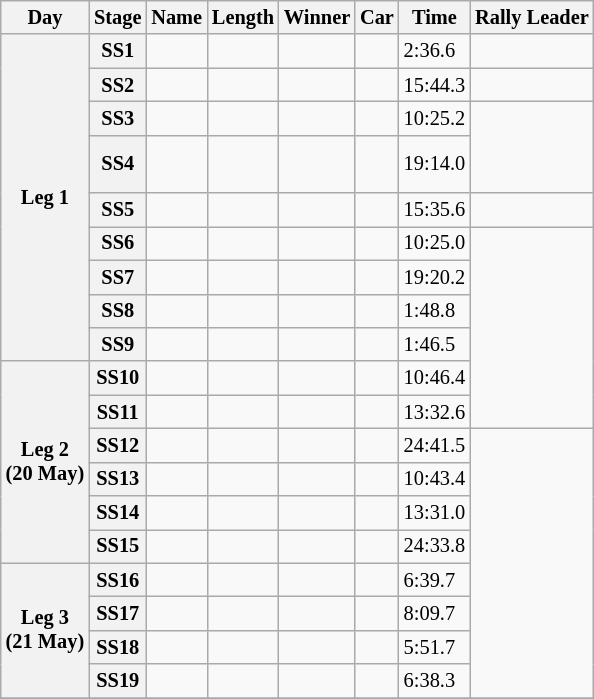<table class="wikitable plainrowheaders sortable" style="font-size: 85%">
<tr>
<th>Day</th>
<th>Stage</th>
<th>Name</th>
<th>Length</th>
<th>Winner</th>
<th>Car</th>
<th>Time</th>
<th>Rally Leader</th>
</tr>
<tr>
<th rowspan="9">Leg 1<br></th>
<th>SS1</th>
<td></td>
<td></td>
<td><br></td>
<td><br></td>
<td>2:36.6</td>
<td rowspan="1"><br></td>
</tr>
<tr>
<th>SS2</th>
<td></td>
<td></td>
<td></td>
<td></td>
<td>15:44.3</td>
<td></td>
</tr>
<tr>
<th>SS3</th>
<td></td>
<td></td>
<td></td>
<td></td>
<td>10:25.2</td>
<td rowspan="2"></td>
</tr>
<tr>
<th>SS4</th>
<td></td>
<td></td>
<td><br><br></td>
<td><br><br></td>
<td>19:14.0</td>
</tr>
<tr>
<th>SS5</th>
<td></td>
<td></td>
<td></td>
<td></td>
<td>15:35.6</td>
<td></td>
</tr>
<tr>
<th>SS6</th>
<td></td>
<td></td>
<td></td>
<td></td>
<td>10:25.0</td>
<td rowspan="6"></td>
</tr>
<tr>
<th>SS7</th>
<td></td>
<td></td>
<td></td>
<td></td>
<td>19:20.2</td>
</tr>
<tr>
<th>SS8</th>
<td></td>
<td></td>
<td></td>
<td></td>
<td>1:48.8</td>
</tr>
<tr>
<th>SS9</th>
<td></td>
<td></td>
<td></td>
<td></td>
<td>1:46.5</td>
</tr>
<tr>
<th rowspan="6">Leg 2<br>(20 May)</th>
<th>SS10</th>
<td></td>
<td></td>
<td></td>
<td></td>
<td>10:46.4</td>
</tr>
<tr>
<th>SS11</th>
<td></td>
<td></td>
<td></td>
<td></td>
<td>13:32.6</td>
</tr>
<tr>
<th>SS12</th>
<td></td>
<td></td>
<td></td>
<td></td>
<td>24:41.5</td>
<td rowspan="8"></td>
</tr>
<tr>
<th>SS13</th>
<td></td>
<td></td>
<td></td>
<td></td>
<td>10:43.4</td>
</tr>
<tr>
<th>SS14</th>
<td></td>
<td></td>
<td></td>
<td></td>
<td>13:31.0</td>
</tr>
<tr>
<th>SS15</th>
<td></td>
<td></td>
<td></td>
<td></td>
<td>24:33.8</td>
</tr>
<tr>
<th rowspan="4">Leg 3<br>(21 May)</th>
<th>SS16</th>
<td></td>
<td></td>
<td></td>
<td></td>
<td>6:39.7</td>
</tr>
<tr>
<th>SS17</th>
<td></td>
<td></td>
<td></td>
<td></td>
<td>8:09.7</td>
</tr>
<tr>
<th>SS18</th>
<td></td>
<td></td>
<td></td>
<td></td>
<td>5:51.7</td>
</tr>
<tr>
<th>SS19</th>
<td></td>
<td></td>
<td></td>
<td></td>
<td>6:38.3</td>
</tr>
<tr>
</tr>
</table>
